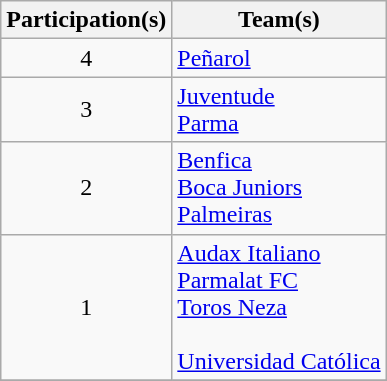<table class="wikitable">
<tr>
<th>Participation(s)</th>
<th>Team(s)</th>
</tr>
<tr>
<td align=center>4</td>
<td align=left> <a href='#'>Peñarol</a></td>
</tr>
<tr>
<td align=center>3</td>
<td align=left> <a href='#'>Juventude</a><br> <a href='#'>Parma</a></td>
</tr>
<tr>
<td align=center>2</td>
<td align=left> <a href='#'>Benfica</a><br> <a href='#'>Boca Juniors</a><br> <a href='#'>Palmeiras</a></td>
</tr>
<tr>
<td align=center>1</td>
<td align=left> <a href='#'>Audax Italiano</a><br> <a href='#'>Parmalat FC</a><br> <a href='#'>Toros Neza</a><br><br> <a href='#'>Universidad Católica</a></td>
</tr>
<tr>
</tr>
</table>
